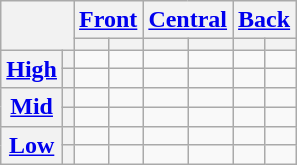<table class="wikitable" style="text-align:center;">
<tr>
<th rowspan="2" colspan="2"></th>
<th colspan="2"><a href='#'>Front</a></th>
<th colspan="2"><a href='#'>Central</a></th>
<th colspan="2"><a href='#'>Back</a></th>
</tr>
<tr>
<th></th>
<th></th>
<th></th>
<th></th>
<th></th>
<th></th>
</tr>
<tr>
<th rowspan="2"><a href='#'>High</a></th>
<th></th>
<td></td>
<td></td>
<td></td>
<td></td>
<td></td>
<td></td>
</tr>
<tr>
<th></th>
<td></td>
<td></td>
<td></td>
<td></td>
<td></td>
<td></td>
</tr>
<tr>
<th rowspan="2"><a href='#'>Mid</a></th>
<th></th>
<td></td>
<td></td>
<td></td>
<td></td>
<td></td>
<td></td>
</tr>
<tr>
<th></th>
<td></td>
<td></td>
<td></td>
<td></td>
<td></td>
<td></td>
</tr>
<tr>
<th rowspan="2"><a href='#'>Low</a></th>
<th></th>
<td></td>
<td></td>
<td></td>
<td></td>
<td></td>
<td></td>
</tr>
<tr>
<th></th>
<td></td>
<td></td>
<td></td>
<td></td>
<td></td>
<td></td>
</tr>
</table>
